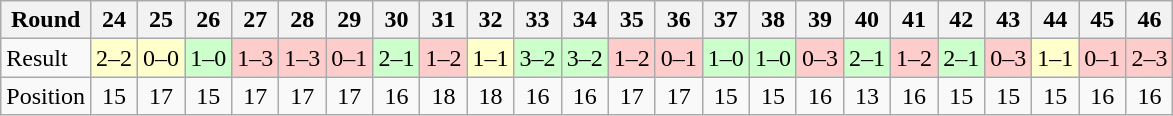<table class="wikitable">
<tr>
<th>Round</th>
<th>24</th>
<th>25</th>
<th>26</th>
<th>27</th>
<th>28</th>
<th>29</th>
<th>30</th>
<th>31</th>
<th>32</th>
<th>33</th>
<th>34</th>
<th>35</th>
<th>36</th>
<th>37</th>
<th>38</th>
<th>39</th>
<th>40</th>
<th>41</th>
<th>42</th>
<th>43</th>
<th>44</th>
<th>45</th>
<th>46</th>
</tr>
<tr>
<td>Result</td>
<td bgcolor="#FFFFCC">2–2</td>
<td bgcolor="#FFFFCC">0–0</td>
<td bgcolor="#CCFFCC">1–0</td>
<td bgcolor="#FFCCCC">1–3</td>
<td bgcolor="#FFCCCC">1–3</td>
<td bgcolor="#FFCCCC">0–1</td>
<td bgcolor="#CCFFCC">2–1</td>
<td bgcolor="#FFCCCC">1–2</td>
<td bgcolor="#FFFFCC">1–1</td>
<td bgcolor="#CCFFCC">3–2</td>
<td bgcolor="#CCFFCC">3–2</td>
<td bgcolor="#FFCCCC">1–2</td>
<td bgcolor="#FFCCCC">0–1</td>
<td bgcolor="#CCFFCC">1–0</td>
<td bgcolor="#CCFFCC">1–0</td>
<td bgcolor="#FFCCCC">0–3</td>
<td bgcolor="#CCFFCC">2–1</td>
<td bgcolor="#FFCCCC">1–2</td>
<td bgcolor="#CCFFCC">2–1</td>
<td bgcolor="#FFCCCC">0–3</td>
<td bgcolor="#FFFFCC">1–1</td>
<td bgcolor="#FFCCCC">0–1</td>
<td bgcolor="#FFCCCC">2–3</td>
</tr>
<tr>
<td>Position</td>
<td align="center">15</td>
<td align="center">17</td>
<td align="center">15</td>
<td align="center">17</td>
<td align="center">17</td>
<td align="center">17</td>
<td align="center">16</td>
<td align="center">18</td>
<td align="center">18</td>
<td align="center">16</td>
<td align="center">16</td>
<td align="center">17</td>
<td align="center">17</td>
<td align="center">15</td>
<td align="center">15</td>
<td align="center">16</td>
<td align="center">13</td>
<td align="center">16</td>
<td align="center">15</td>
<td align="center">15</td>
<td align="center">15</td>
<td align="center">16</td>
<td align="center">16</td>
</tr>
</table>
